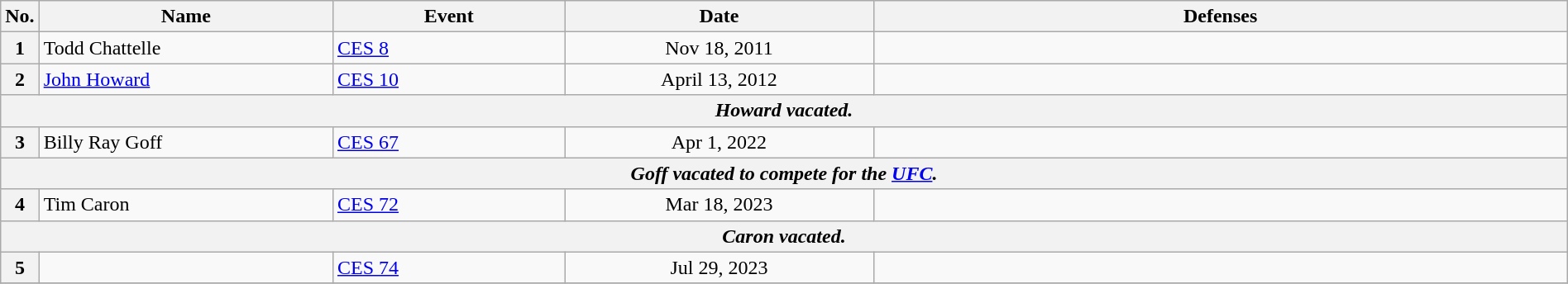<table class="wikitable" width=100%>
<tr>
<th width=1%>No.</th>
<th width=19%>Name</th>
<th width=15%>Event</th>
<th width=20%>Date</th>
<th width=45%>Defenses</th>
</tr>
<tr>
<th>1</th>
<td> Todd Chattelle <br></td>
<td><a href='#'>CES 8</a><br></td>
<td align=center>Nov 18, 2011</td>
<td></td>
</tr>
<tr>
<th>2</th>
<td> <a href='#'>John Howard</a></td>
<td><a href='#'>CES 10</a><br></td>
<td align=center>April 13, 2012</td>
<td><br></td>
</tr>
<tr>
<th colspan=6 align=center><em>Howard vacated.</em></th>
</tr>
<tr>
<th>3</th>
<td> Billy Ray Goff <br></td>
<td><a href='#'>CES 67</a><br></td>
<td align=center>Apr 1, 2022</td>
<td></td>
</tr>
<tr>
<th colspan=6 align=center><em>Goff vacated to compete for the <a href='#'>UFC</a>.</em></th>
</tr>
<tr>
<th>4</th>
<td> Tim Caron <br></td>
<td><a href='#'>CES 72</a><br></td>
<td align=center>Mar 18, 2023</td>
<td></td>
</tr>
<tr>
<th colspan=6 align=center><em>Caron vacated.</em></th>
</tr>
<tr>
<th>5</th>
<td> <br></td>
<td><a href='#'>CES 74</a><br></td>
<td align=center>Jul 29, 2023</td>
<td></td>
</tr>
<tr>
</tr>
</table>
